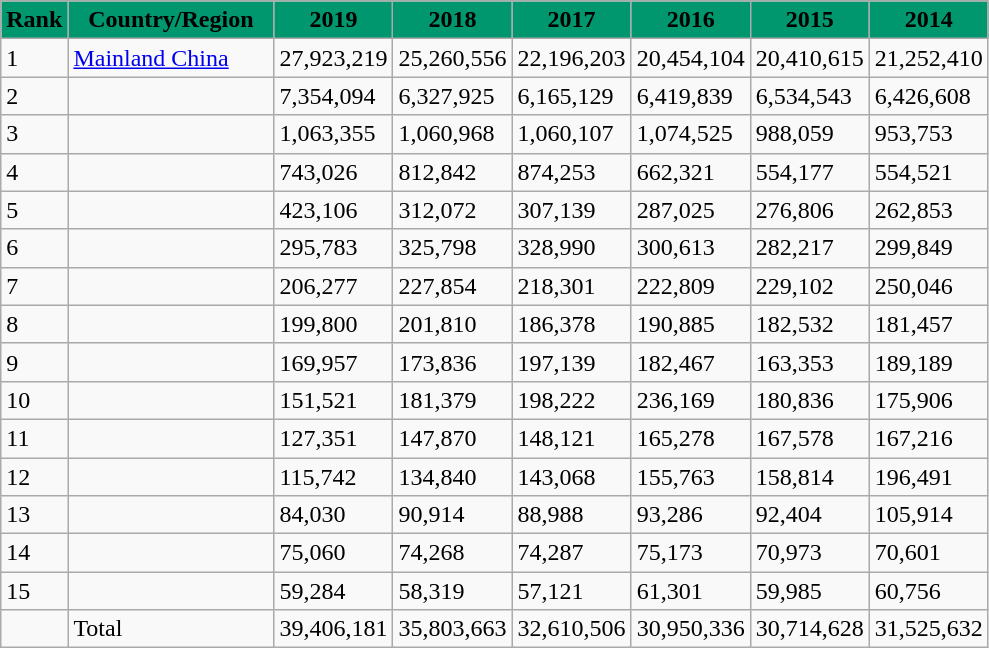<table class="wikitable sortable">
<tr>
<th style="width:5px; background:#00966E;">Rank</th>
<th style="width:130px; background:#00966E;">Country/Region</th>
<th style="width:50px; background:#00966E;">2019</th>
<th style="width:50px; background:#00966E;">2018</th>
<th style="width:50px; background:#00966E;">2017</th>
<th style="width:50px; background:#00966E;">2016</th>
<th style="width:50px; background:#00966E;">2015</th>
<th style="width:50px; background:#00966E;">2014</th>
</tr>
<tr>
<td>1</td>
<td> <a href='#'>Mainland China</a></td>
<td>27,923,219</td>
<td>25,260,556</td>
<td>22,196,203</td>
<td>20,454,104</td>
<td>20,410,615</td>
<td>21,252,410</td>
</tr>
<tr>
<td>2</td>
<td></td>
<td>7,354,094</td>
<td>6,327,925</td>
<td>6,165,129</td>
<td>6,419,839</td>
<td>6,534,543</td>
<td>6,426,608</td>
</tr>
<tr>
<td>3</td>
<td></td>
<td>1,063,355</td>
<td>1,060,968</td>
<td>1,060,107</td>
<td>1,074,525</td>
<td>988,059</td>
<td>953,753</td>
</tr>
<tr>
<td>4</td>
<td></td>
<td>743,026</td>
<td>812,842</td>
<td>874,253</td>
<td>662,321</td>
<td>554,177</td>
<td>554,521</td>
</tr>
<tr>
<td>5</td>
<td></td>
<td>423,106</td>
<td>312,072</td>
<td>307,139</td>
<td>287,025</td>
<td>276,806</td>
<td>262,853</td>
</tr>
<tr>
<td>6</td>
<td></td>
<td>295,783</td>
<td>325,798</td>
<td>328,990</td>
<td>300,613</td>
<td>282,217</td>
<td>299,849</td>
</tr>
<tr>
<td>7</td>
<td></td>
<td>206,277</td>
<td>227,854</td>
<td>218,301</td>
<td>222,809</td>
<td>229,102</td>
<td>250,046</td>
</tr>
<tr>
<td>8</td>
<td></td>
<td>199,800</td>
<td>201,810</td>
<td>186,378</td>
<td>190,885</td>
<td>182,532</td>
<td>181,457</td>
</tr>
<tr>
<td>9</td>
<td></td>
<td>169,957</td>
<td>173,836</td>
<td>197,139</td>
<td>182,467</td>
<td>163,353</td>
<td>189,189</td>
</tr>
<tr>
<td>10</td>
<td></td>
<td>151,521</td>
<td>181,379</td>
<td>198,222</td>
<td>236,169</td>
<td>180,836</td>
<td>175,906</td>
</tr>
<tr>
<td>11</td>
<td></td>
<td>127,351</td>
<td>147,870</td>
<td>148,121</td>
<td>165,278</td>
<td>167,578</td>
<td>167,216</td>
</tr>
<tr>
<td>12</td>
<td></td>
<td>115,742</td>
<td>134,840</td>
<td>143,068</td>
<td>155,763</td>
<td>158,814</td>
<td>196,491</td>
</tr>
<tr>
<td>13</td>
<td></td>
<td>84,030</td>
<td>90,914</td>
<td>88,988</td>
<td>93,286</td>
<td>92,404</td>
<td>105,914</td>
</tr>
<tr>
<td>14</td>
<td></td>
<td>75,060</td>
<td>74,268</td>
<td>74,287</td>
<td>75,173</td>
<td>70,973</td>
<td>70,601</td>
</tr>
<tr>
<td>15</td>
<td></td>
<td>59,284</td>
<td>58,319</td>
<td>57,121</td>
<td>61,301</td>
<td>59,985</td>
<td>60,756</td>
</tr>
<tr>
<td></td>
<td>Total</td>
<td>39,406,181</td>
<td>35,803,663</td>
<td>32,610,506</td>
<td>30,950,336</td>
<td>30,714,628</td>
<td>31,525,632</td>
</tr>
</table>
